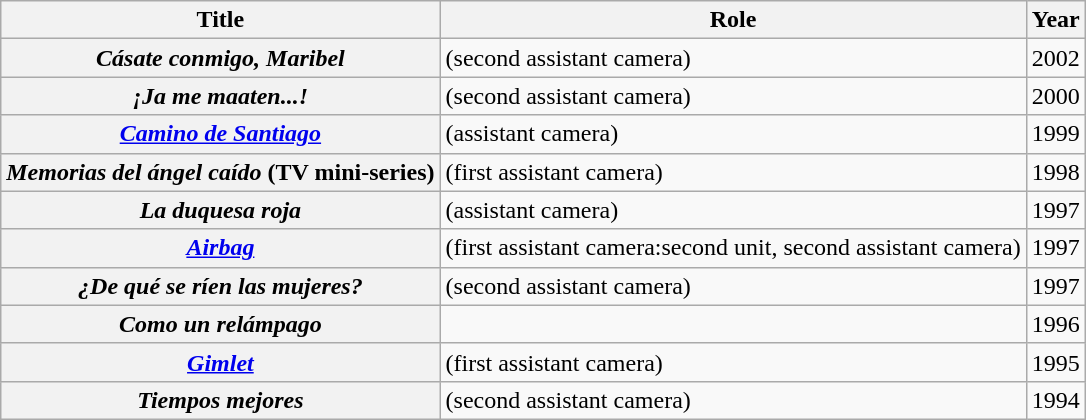<table class="wikitable">
<tr>
<th scope="col">Title</th>
<th scope="col">Role</th>
<th scope="col">Year</th>
</tr>
<tr>
<th scope="row"><em>Cásate conmigo, Maribel</em></th>
<td>(second assistant camera)</td>
<td>2002</td>
</tr>
<tr>
<th scope="row"><em>¡Ja me maaten...!</em></th>
<td>(second assistant camera)</td>
<td>2000</td>
</tr>
<tr>
<th scope="row"><em><a href='#'>Camino de Santiago</a></em></th>
<td>(assistant camera)</td>
<td>1999</td>
</tr>
<tr>
<th scope="row"><em>Memorias del ángel caído</em> (TV mini-series)</th>
<td>(first assistant camera)</td>
<td>1998</td>
</tr>
<tr>
<th scope="row"><em>La duquesa roja</em></th>
<td>(assistant camera)</td>
<td>1997</td>
</tr>
<tr>
<th scope="row"><em><a href='#'>Airbag</a></em></th>
<td>(first assistant camera:second unit, second assistant camera)</td>
<td>1997</td>
</tr>
<tr>
<th scope="row"><em>¿De qué se ríen las mujeres?</em></th>
<td>(second assistant camera)</td>
<td>1997</td>
</tr>
<tr>
<th scope="row"><em>Como un relámpago</em></th>
<td (second assistant camera)></td>
<td>1996</td>
</tr>
<tr>
<th scope="row"><em><a href='#'>Gimlet</a></em></th>
<td>(first assistant camera)</td>
<td>1995</td>
</tr>
<tr>
<th scope="row"><em>Tiempos mejores</em></th>
<td>(second assistant camera)</td>
<td>1994</td>
</tr>
</table>
